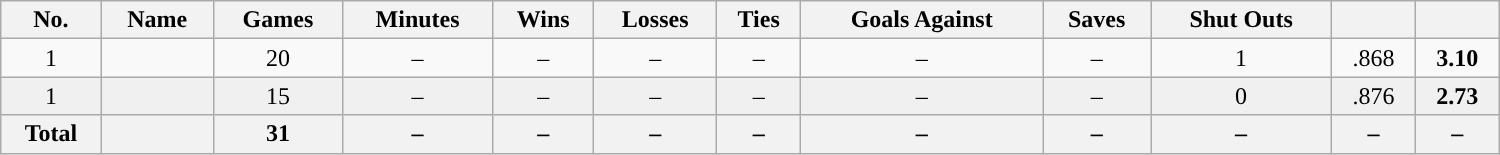<table class="wikitable sortable" width ="1000">
<tr align="center">
<th><strong>No.</strong></th>
<th><strong>Name</strong></th>
<th><strong>Games</strong></th>
<th><strong>Minutes</strong></th>
<th><strong>Wins</strong></th>
<th><strong>Losses</strong></th>
<th><strong>Ties</strong></th>
<th><strong>Goals Against</strong></th>
<th><strong>Saves</strong></th>
<th><strong>Shut Outs</strong></th>
<th><strong><a href='#'></a></strong></th>
<th><strong><a href='#'></a></strong></th>
</tr>
<tr align="center" bgcolor="">
<td>1</td>
<td></td>
<td>20</td>
<td>–</td>
<td>–</td>
<td>–</td>
<td>–</td>
<td>–</td>
<td>–</td>
<td>1</td>
<td>.868</td>
<td><strong>3.10</strong></td>
</tr>
<tr align="center" bgcolor="#f0f0f0">
<td>1</td>
<td></td>
<td>15</td>
<td>–</td>
<td>–</td>
<td>–</td>
<td>–</td>
<td>–</td>
<td>–</td>
<td>0</td>
<td>.876</td>
<td><strong>2.73</strong></td>
</tr>
<tr>
<th>Total</th>
<th></th>
<th>31</th>
<th>–</th>
<th>–</th>
<th>–</th>
<th>–</th>
<th>–</th>
<th>–</th>
<th>–</th>
<th>–</th>
<th>–</th>
</tr>
</table>
